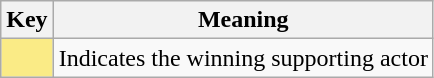<table class="wikitable">
<tr>
<th scope="col" width=%>Key</th>
<th scope="col" width=%>Meaning</th>
</tr>
<tr>
<td style="background:#FAEB86"></td>
<td>Indicates the winning supporting actor</td>
</tr>
</table>
